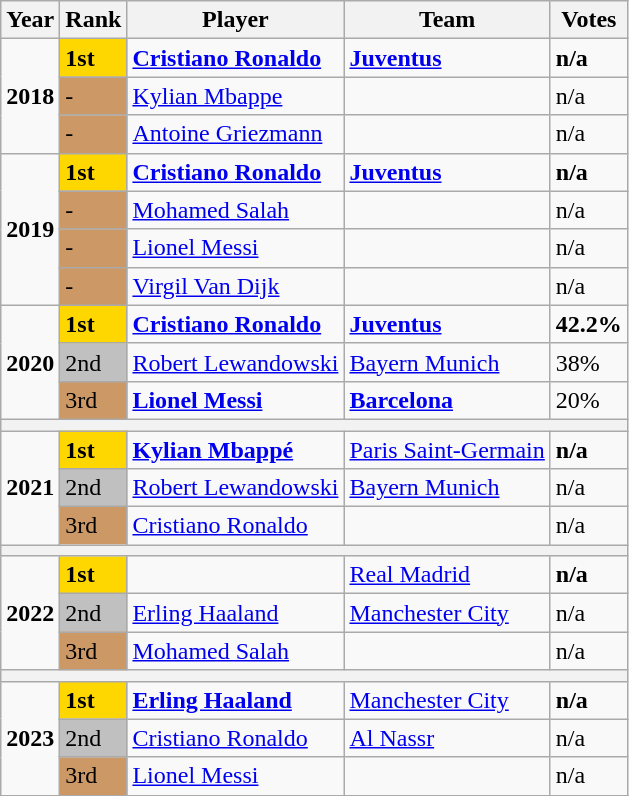<table class="wikitable">
<tr>
<th>Year</th>
<th>Rank</th>
<th>Player</th>
<th>Team</th>
<th>Votes</th>
</tr>
<tr>
<td align="center" rowspan="3"><strong>2018</strong></td>
<td scope=col style="background-color: gold"><strong>1st</strong></td>
<td> <strong><a href='#'>Cristiano Ronaldo</a></strong></td>
<td> <strong><a href='#'>Juventus</a></strong></td>
<td><strong>n/a</strong></td>
</tr>
<tr>
<td scope=col style="background-color: #cc9966">-</td>
<td> <a href='#'>Kylian Mbappe</a></td>
<td></td>
<td>n/a</td>
</tr>
<tr>
<td scope=col style="background-color: #cc9966">-</td>
<td> <a href='#'>Antoine Griezmann</a></td>
<td></td>
<td>n/a</td>
</tr>
<tr>
<td align="center" rowspan="4"><strong>2019</strong></td>
<td scope=col style="background-color: gold"><strong>1st</strong></td>
<td> <strong><a href='#'>Cristiano Ronaldo</a></strong></td>
<td> <strong><a href='#'>Juventus</a></strong></td>
<td><strong>n/a</strong></td>
</tr>
<tr>
<td scope=col style="background-color: #cc9966">-</td>
<td> <a href='#'>Mohamed Salah</a></td>
<td></td>
<td>n/a</td>
</tr>
<tr>
<td scope=col style="background-color: #cc9966">-</td>
<td> <a href='#'>Lionel Messi</a></td>
<td></td>
<td>n/a</td>
</tr>
<tr>
<td scope=col style="background-color: #cc9966">-</td>
<td> <a href='#'>Virgil Van Dijk</a></td>
<td></td>
<td>n/a</td>
</tr>
<tr>
<td align="center" rowspan="3"><strong>2020</strong></td>
<td scope=col style="background-color: gold"><strong>1st</strong></td>
<td> <strong><a href='#'>Cristiano Ronaldo</a></strong></td>
<td> <strong><a href='#'>Juventus</a></strong></td>
<td><strong>42.2%</strong></td>
</tr>
<tr>
<td scope=col style="background-color: silver">2nd</td>
<td> <a href='#'>Robert Lewandowski</a></td>
<td> <a href='#'>Bayern Munich</a></td>
<td>38%</td>
</tr>
<tr>
<td scope=col style="background-color: #cc9966">3rd</td>
<td> <strong><a href='#'>Lionel Messi</a></strong></td>
<td> <strong><a href='#'>Barcelona</a></strong></td>
<td>20%</td>
</tr>
<tr>
<th colspan="5"></th>
</tr>
<tr>
<td align="center" rowspan="3"><strong>2021</strong></td>
<td scope=col style="background-color: gold"><strong>1st</strong></td>
<td> <strong><a href='#'>Kylian Mbappé</a></strong></td>
<td> <a href='#'>Paris Saint-Germain</a></td>
<td><strong>n/a </strong></td>
</tr>
<tr>
<td scope=col style="background-color: silver">2nd</td>
<td> <a href='#'>Robert Lewandowski</a></td>
<td> <a href='#'>Bayern Munich</a></td>
<td>n/a</td>
</tr>
<tr>
<td scope=col style="background-color: #cc9966">3rd</td>
<td> <a href='#'>Cristiano Ronaldo</a></td>
<td></td>
<td>n/a</td>
</tr>
<tr>
<th colspan="5"></th>
</tr>
<tr>
<td align="center" rowspan="3"><strong>2022</strong></td>
<td scope=col style="background-color: gold"><strong>1st</strong></td>
<td></td>
<td> <a href='#'>Real Madrid</a></td>
<td><strong>n/a </strong></td>
</tr>
<tr>
<td scope=col style="background-color: silver">2nd</td>
<td> <a href='#'>Erling Haaland</a></td>
<td> <a href='#'>Manchester City</a></td>
<td>n/a</td>
</tr>
<tr>
<td scope=col style="background-color: #cc9966">3rd</td>
<td> <a href='#'>Mohamed Salah</a></td>
<td></td>
<td>n/a</td>
</tr>
<tr>
<th colspan="5"></th>
</tr>
<tr>
<td align="center" rowspan="3"><strong>2023</strong></td>
<td scope=col style="background-color: gold"><strong>1st</strong></td>
<td> <strong><a href='#'>Erling Haaland</a></strong></td>
<td> <a href='#'>Manchester City</a></td>
<td><strong>n/a </strong></td>
</tr>
<tr>
<td scope=col style="background-color: silver">2nd</td>
<td> <a href='#'>Cristiano Ronaldo</a></td>
<td> <a href='#'>Al Nassr</a></td>
<td>n/a</td>
</tr>
<tr>
<td scope=col style="background-color: #cc9966">3rd</td>
<td> <a href='#'>Lionel Messi</a></td>
<td></td>
<td>n/a</td>
</tr>
<tr>
</tr>
</table>
